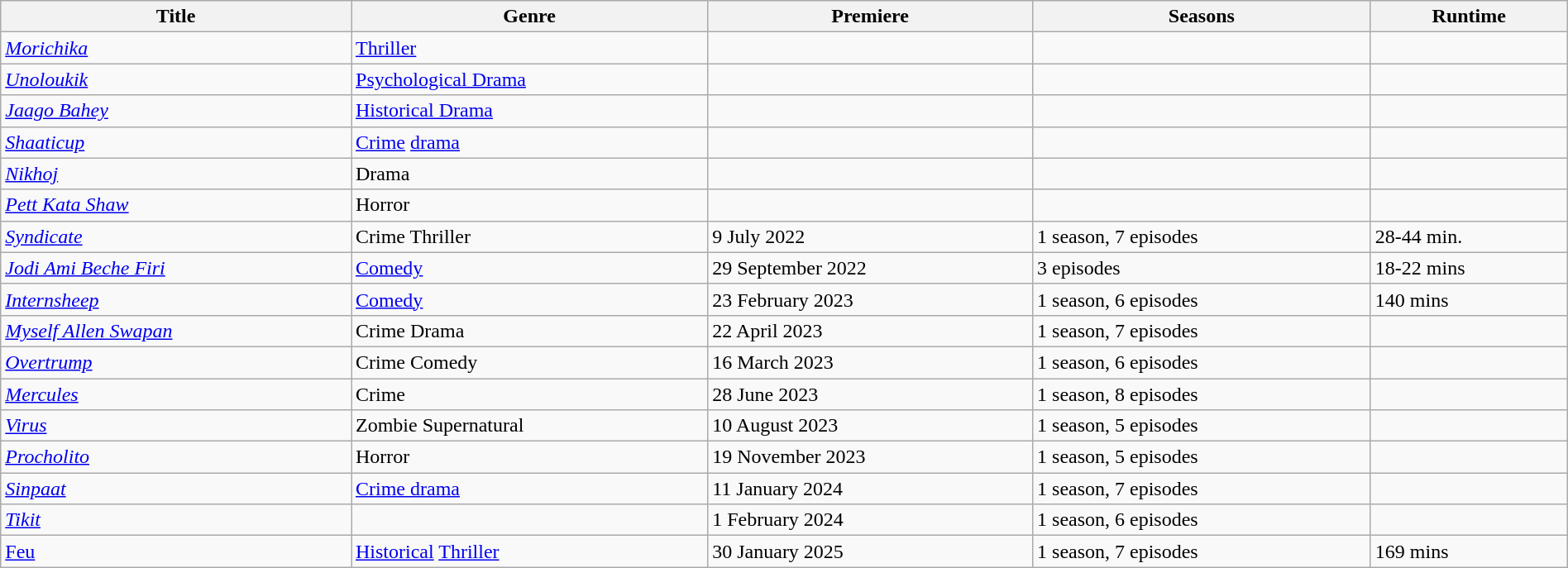<table class="wikitable sortable" style="width:100%;">
<tr>
<th>Title</th>
<th>Genre</th>
<th>Premiere</th>
<th>Seasons</th>
<th>Runtime</th>
</tr>
<tr>
<td><em><a href='#'>Morichika</a></em></td>
<td><a href='#'>Thriller</a></td>
<td></td>
<td></td>
<td></td>
</tr>
<tr>
<td><em><a href='#'>Unoloukik</a></em></td>
<td><a href='#'>Psychological Drama</a></td>
<td></td>
<td></td>
<td></td>
</tr>
<tr>
<td><em><a href='#'>Jaago Bahey</a></em></td>
<td><a href='#'>Historical Drama</a></td>
<td></td>
<td></td>
<td></td>
</tr>
<tr>
<td><em><a href='#'>Shaaticup</a></em></td>
<td><a href='#'>Crime</a> <a href='#'>drama</a></td>
<td></td>
<td></td>
<td></td>
</tr>
<tr>
<td><em><a href='#'>Nikhoj</a></em></td>
<td>Drama</td>
<td></td>
<td></td>
<td></td>
</tr>
<tr>
<td><em><a href='#'>Pett Kata Shaw</a></em></td>
<td>Horror</td>
<td></td>
<td></td>
<td></td>
</tr>
<tr>
<td><em><a href='#'>Syndicate</a></em></td>
<td>Crime Thriller</td>
<td>9 July 2022</td>
<td>1 season, 7 episodes</td>
<td>28-44 min.</td>
</tr>
<tr>
<td><em><a href='#'>Jodi Ami Beche Firi</a></em></td>
<td><a href='#'>Comedy</a></td>
<td>29 September 2022</td>
<td>3 episodes</td>
<td>18-22 mins</td>
</tr>
<tr>
<td><em><a href='#'>Internsheep</a></em></td>
<td><a href='#'>Comedy</a></td>
<td>23 February 2023</td>
<td>1 season, 6 episodes</td>
<td>140 mins</td>
</tr>
<tr>
<td><em><a href='#'>Myself Allen Swapan</a></em></td>
<td>Crime Drama</td>
<td>22 April 2023</td>
<td>1 season, 7 episodes</td>
<td></td>
</tr>
<tr>
<td><em><a href='#'>Overtrump</a></em></td>
<td>Crime Comedy</td>
<td>16 March 2023</td>
<td>1 season, 6 episodes</td>
<td></td>
</tr>
<tr>
<td><em><a href='#'>Mercules</a></em></td>
<td>Crime</td>
<td>28 June 2023</td>
<td>1 season, 8 episodes</td>
<td></td>
</tr>
<tr>
<td><em><a href='#'>Virus</a></em></td>
<td>Zombie Supernatural</td>
<td>10 August 2023</td>
<td>1 season, 5 episodes</td>
<td></td>
</tr>
<tr>
<td><em><a href='#'>Procholito</a></em></td>
<td>Horror</td>
<td>19 November 2023</td>
<td>1 season, 5 episodes</td>
<td></td>
</tr>
<tr>
<td><em><a href='#'>Sinpaat</a></em></td>
<td><a href='#'>Crime drama</a></td>
<td>11 January 2024</td>
<td>1 season, 7 episodes</td>
<td></td>
</tr>
<tr>
<td><em><a href='#'>Tikit</a></em></td>
<td></td>
<td>1 February 2024</td>
<td>1 season, 6 episodes</td>
<td></td>
</tr>
<tr>
<td><a href='#'>Feu</a></td>
<td><a href='#'>Historical</a> <a href='#'>Thriller</a></td>
<td>30 January 2025</td>
<td>1 season, 7 episodes</td>
<td>169 mins</td>
</tr>
</table>
